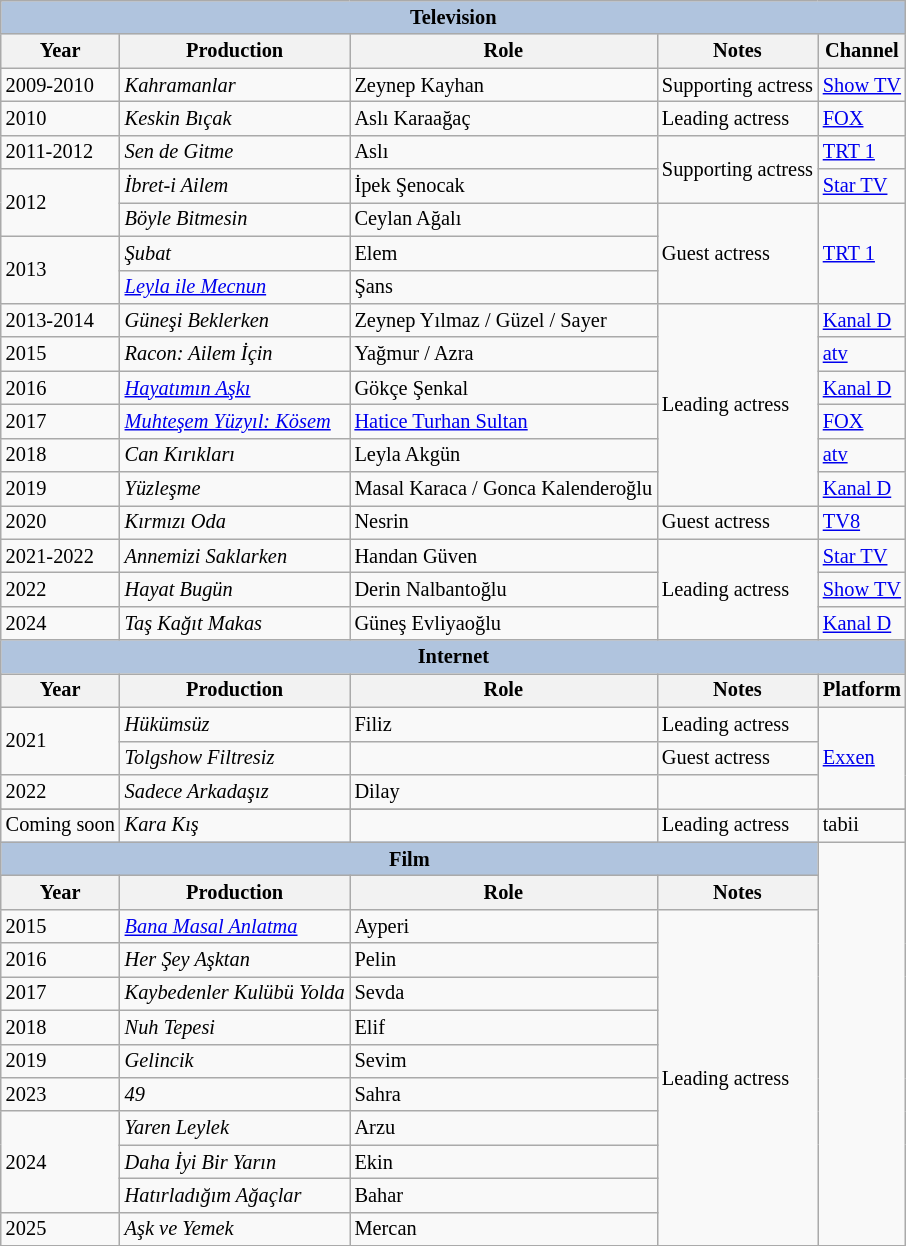<table class="wikitable" style="font-size:85%">
<tr>
<th colspan="5" style="background:LightSteelBlue">Television</th>
</tr>
<tr>
<th>Year</th>
<th>Production</th>
<th>Role</th>
<th>Notes</th>
<th>Channel</th>
</tr>
<tr>
<td>2009-2010</td>
<td><em>Kahramanlar</em></td>
<td>Zeynep Kayhan</td>
<td>Supporting actress</td>
<td><a href='#'>Show TV</a></td>
</tr>
<tr>
<td>2010</td>
<td><em>Keskin Bıçak</em></td>
<td>Aslı Karaağaç</td>
<td>Leading actress</td>
<td><a href='#'>FOX</a></td>
</tr>
<tr>
<td>2011-2012</td>
<td><em>Sen de Gitme</em></td>
<td>Aslı</td>
<td rowspan="2">Supporting actress</td>
<td><a href='#'>TRT 1</a></td>
</tr>
<tr>
<td rowspan="2">2012</td>
<td><em>İbret-i Ailem</em></td>
<td>İpek Şenocak</td>
<td><a href='#'>Star TV</a></td>
</tr>
<tr>
<td><em>Böyle Bitmesin</em></td>
<td>Ceylan Ağalı</td>
<td rowspan="3">Guest actress</td>
<td rowspan="3"><a href='#'>TRT 1</a></td>
</tr>
<tr>
<td rowspan="2">2013</td>
<td><em>Şubat</em></td>
<td>Elem</td>
</tr>
<tr>
<td><em><a href='#'>Leyla ile Mecnun</a></em></td>
<td>Şans</td>
</tr>
<tr>
<td>2013-2014</td>
<td><em>Güneşi Beklerken</em></td>
<td>Zeynep Yılmaz / Güzel / Sayer</td>
<td rowspan="6">Leading actress</td>
<td><a href='#'>Kanal D</a></td>
</tr>
<tr>
<td>2015</td>
<td><em>Racon: Ailem İçin</em></td>
<td>Yağmur / Azra</td>
<td><a href='#'>atv</a></td>
</tr>
<tr>
<td>2016</td>
<td><em><a href='#'>Hayatımın Aşkı</a></em></td>
<td>Gökçe Şenkal</td>
<td><a href='#'>Kanal D</a></td>
</tr>
<tr>
<td>2017</td>
<td><em><a href='#'>Muhteşem Yüzyıl: Kösem</a></em></td>
<td><a href='#'>Hatice Turhan Sultan</a></td>
<td><a href='#'>FOX</a></td>
</tr>
<tr>
<td>2018</td>
<td><em>Can Kırıkları</em></td>
<td>Leyla Akgün</td>
<td><a href='#'>atv</a></td>
</tr>
<tr>
<td>2019</td>
<td><em>Yüzleşme</em></td>
<td>Masal Karaca / Gonca Kalenderoğlu</td>
<td><a href='#'>Kanal D</a></td>
</tr>
<tr>
<td>2020</td>
<td><em>Kırmızı Oda</em></td>
<td>Nesrin</td>
<td>Guest actress</td>
<td><a href='#'>TV8</a></td>
</tr>
<tr>
<td>2021-2022</td>
<td><em>Annemizi Saklarken</em></td>
<td>Handan Güven</td>
<td rowspan="3">Leading actress</td>
<td><a href='#'>Star TV</a></td>
</tr>
<tr>
<td>2022</td>
<td><em>Hayat Bugün</em></td>
<td>Derin Nalbantoğlu</td>
<td><a href='#'>Show TV</a></td>
</tr>
<tr>
<td>2024</td>
<td><em>Taş Kağıt Makas</em></td>
<td>Güneş Evliyaoğlu</td>
<td><a href='#'>Kanal D</a></td>
</tr>
<tr>
<th colspan="5" style="background:LightSteelBlue">Internet</th>
</tr>
<tr>
<th>Year</th>
<th>Production</th>
<th>Role</th>
<th>Notes</th>
<th>Platform</th>
</tr>
<tr>
<td rowspan="2">2021</td>
<td><em>Hükümsüz</em></td>
<td>Filiz</td>
<td>Leading actress</td>
<td rowspan="3"><a href='#'>Exxen</a></td>
</tr>
<tr>
<td><em>Tolgshow Filtresiz</em></td>
<td></td>
<td>Guest actress</td>
</tr>
<tr>
<td>2022</td>
<td><em>Sadece Arkadaşız</em></td>
<td>Dilay</td>
</tr>
<tr>
</tr>
<tr>
<td>Coming soon</td>
<td><em>Kara Kış</em></td>
<td></td>
<td>Leading actress</td>
<td>tabii</td>
</tr>
<tr>
<th colspan="4" style="background:LightSteelBlue">Film</th>
</tr>
<tr>
<th>Year</th>
<th>Production</th>
<th>Role</th>
<th>Notes</th>
</tr>
<tr>
<td>2015</td>
<td><em><a href='#'>Bana Masal Anlatma</a></em></td>
<td>Ayperi</td>
<td rowspan="10">Leading actress</td>
</tr>
<tr>
<td>2016</td>
<td><em>Her Şey Aşktan</em></td>
<td>Pelin</td>
</tr>
<tr>
<td>2017</td>
<td><em>Kaybedenler Kulübü Yolda</em></td>
<td>Sevda</td>
</tr>
<tr>
<td>2018</td>
<td><em>Nuh Tepesi</em></td>
<td>Elif</td>
</tr>
<tr>
<td>2019</td>
<td><em>Gelincik</em></td>
<td>Sevim</td>
</tr>
<tr>
<td>2023</td>
<td><em>49</em></td>
<td>Sahra</td>
</tr>
<tr>
<td rowspan="3">2024</td>
<td><em>Yaren Leylek</em></td>
<td>Arzu</td>
</tr>
<tr>
<td><em>Daha İyi Bir Yarın</em></td>
<td>Ekin</td>
</tr>
<tr>
<td><em>Hatırladığım Ağaçlar</em></td>
<td>Bahar</td>
</tr>
<tr>
<td>2025</td>
<td><em>Aşk ve Yemek</em></td>
<td>Mercan</td>
</tr>
<tr>
</tr>
</table>
